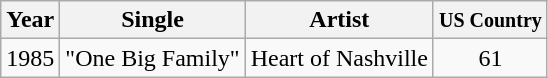<table class="wikitable">
<tr>
<th>Year</th>
<th>Single</th>
<th>Artist</th>
<th><small>US Country</small></th>
</tr>
<tr>
<td>1985</td>
<td>"One Big Family"</td>
<td>Heart of Nashville</td>
<td align="center">61</td>
</tr>
</table>
